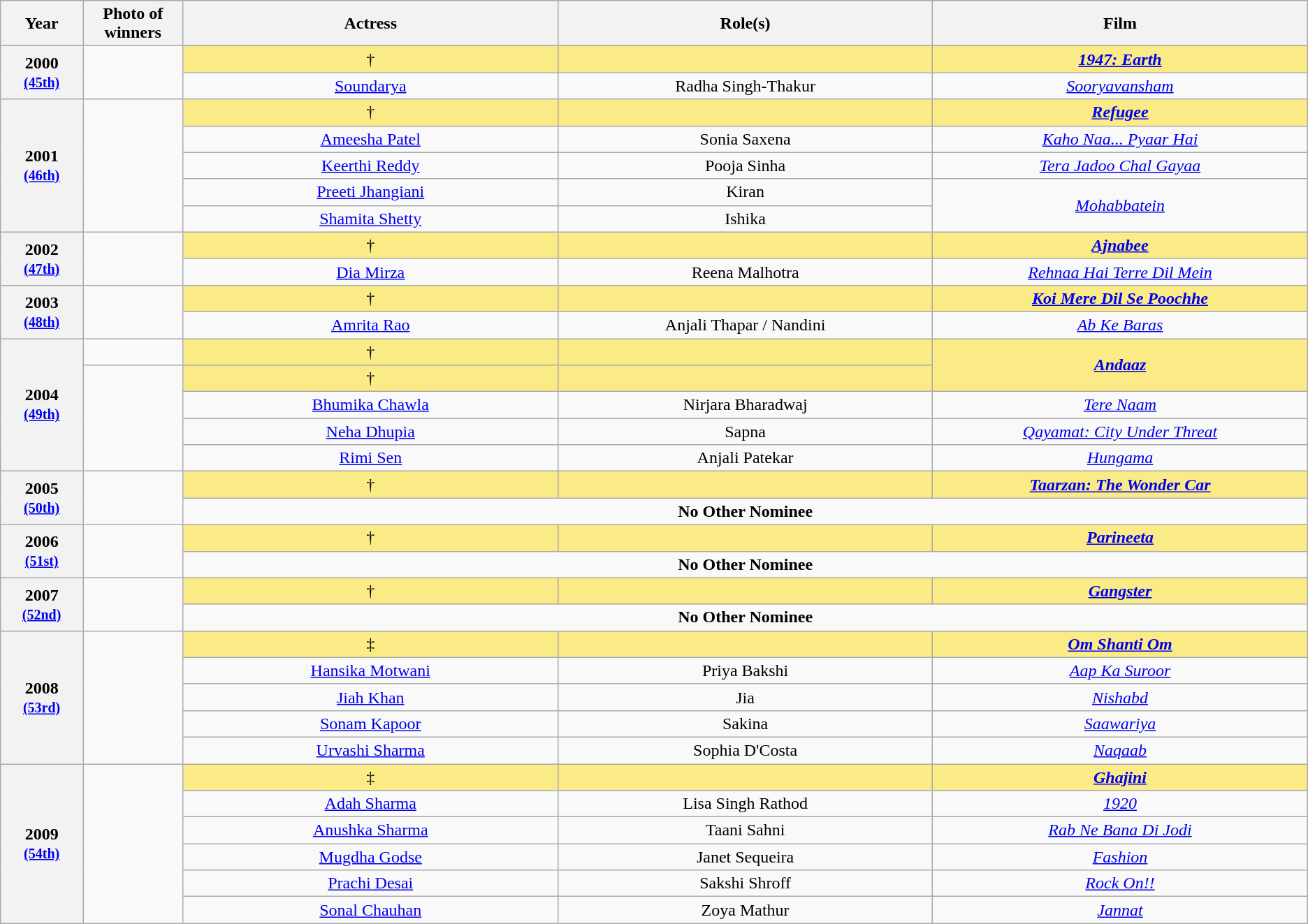<table class="wikitable sortable" style="text-align:center;">
<tr>
<th scope="col" style="width:3%; text-align:center;">Year</th>
<th scope="col" style="width:3%; text-align:center;">Photo of winners</th>
<th scope="col" style="width:15%;text-align:center;">Actress</th>
<th scope="col" style="width:15%;text-align:center;">Role(s)</th>
<th scope="col" style="width:15%;text-align:center;">Film</th>
</tr>
<tr>
<th scope="row" rowspan=2 style="text-align:center">2000 <br><small><a href='#'>(45th)</a> </small></th>
<td rowspan="2"></td>
<td style="background:#FAEB86;"><strong></strong> †</td>
<td style="background:#FAEB86;"><strong></strong></td>
<td style="background:#FAEB86;"><strong><em><a href='#'>1947: Earth</a></em></strong></td>
</tr>
<tr>
<td><a href='#'>Soundarya</a></td>
<td>Radha Singh-Thakur</td>
<td><em><a href='#'>Sooryavansham</a></em></td>
</tr>
<tr>
<th rowspan="5" scope="row" style="text-align:center">2001 <br><small><a href='#'>(46th)</a> </small></th>
<td rowspan="5"></td>
<td style="background:#FAEB86;"><strong></strong> †</td>
<td style="background:#FAEB86;"><strong></strong></td>
<td style="background:#FAEB86;"><strong><em><a href='#'>Refugee</a></em></strong></td>
</tr>
<tr>
<td><a href='#'>Ameesha Patel</a></td>
<td>Sonia Saxena</td>
<td><em><a href='#'>Kaho Naa... Pyaar Hai</a></em></td>
</tr>
<tr>
<td><a href='#'>Keerthi Reddy</a></td>
<td>Pooja Sinha</td>
<td><em><a href='#'>Tera Jadoo Chal Gayaa</a></em></td>
</tr>
<tr>
<td><a href='#'>Preeti Jhangiani</a></td>
<td>Kiran</td>
<td rowspan="2"><em><a href='#'>Mohabbatein</a></em></td>
</tr>
<tr>
<td><a href='#'>Shamita Shetty</a></td>
<td>Ishika</td>
</tr>
<tr>
<th scope="row" rowspan=2 style="text-align:center">2002 <br><small><a href='#'>(47th)</a> </small></th>
<td rowspan="2"></td>
<td style="background:#FAEB86;"><strong></strong> †</td>
<td style="background:#FAEB86;"><strong></strong></td>
<td style="background:#FAEB86;"><strong><em><a href='#'>Ajnabee</a></em></strong></td>
</tr>
<tr>
<td><a href='#'>Dia Mirza</a></td>
<td>Reena Malhotra</td>
<td><em><a href='#'>Rehnaa Hai Terre Dil Mein</a></em></td>
</tr>
<tr>
<th scope="row" rowspan=2 style="text-align:center">2003 <br><small><a href='#'>(48th)</a> </small></th>
<td rowspan="2"></td>
<td style="background:#FAEB86;"><strong></strong>  †</td>
<td style="background:#FAEB86;"><strong></strong></td>
<td style="background:#FAEB86;"><strong><em><a href='#'>Koi Mere Dil Se Poochhe</a></em></strong></td>
</tr>
<tr>
<td><a href='#'>Amrita Rao</a></td>
<td>Anjali Thapar / Nandini</td>
<td><em><a href='#'>Ab Ke Baras</a></em></td>
</tr>
<tr>
<th scope="row" rowspan=5 style="text-align:center">2004 <br><small><a href='#'>(49th)</a> </small></th>
<td></td>
<td style="background:#FAEB86;"><strong></strong> †</td>
<td style="background:#FAEB86;"><strong></strong></td>
<td rowspan="2" style="background:#FAEB86;"><strong><em><a href='#'>Andaaz</a></em></strong></td>
</tr>
<tr>
<td rowspan="4"></td>
<td style="background:#FAEB86;"><strong></strong> †</td>
<td style="background:#FAEB86;"><strong></strong></td>
</tr>
<tr>
<td><a href='#'>Bhumika Chawla</a></td>
<td>Nirjara Bharadwaj</td>
<td><em><a href='#'>Tere Naam</a></em></td>
</tr>
<tr>
<td><a href='#'>Neha Dhupia</a></td>
<td>Sapna</td>
<td><em><a href='#'>Qayamat: City Under Threat</a></em></td>
</tr>
<tr>
<td><a href='#'>Rimi Sen</a></td>
<td>Anjali Patekar</td>
<td><em><a href='#'>Hungama</a></em></td>
</tr>
<tr>
<th scope="row" rowspan=2 style="text-align:center">2005 <br><small><a href='#'>(50th)</a> </small></th>
<td rowspan="2"></td>
<td style="background:#FAEB86;"><strong></strong> †</td>
<td style="background:#FAEB86;"><strong></strong></td>
<td style="background:#FAEB86;"><strong><em><a href='#'>Taarzan: The Wonder Car</a></em></strong></td>
</tr>
<tr>
<td colspan =3 style="text-align:center"><strong>No Other Nominee</strong></td>
</tr>
<tr>
<th scope="row" rowspan=2 style="text-align:center">2006 <br><small><a href='#'>(51st)</a> </small></th>
<td rowspan="2"></td>
<td style="background:#FAEB86;"><strong></strong> †</td>
<td style="background:#FAEB86;"><strong></strong></td>
<td style="background:#FAEB86;"><strong><em><a href='#'>Parineeta</a></em></strong></td>
</tr>
<tr>
<td colspan =3 style="text-align:center"><strong>No Other Nominee</strong></td>
</tr>
<tr>
<th scope="row" rowspan=2 style="text-align:center">2007 <br><small><a href='#'>(52nd)</a> </small></th>
<td rowspan="2"></td>
<td style="background:#FAEB86;"><strong></strong> †</td>
<td style="background:#FAEB86;"><strong></strong></td>
<td style="background:#FAEB86;"><strong><em><a href='#'>Gangster</a></em></strong></td>
</tr>
<tr>
<td colspan =3 style="text-align:center"><strong>No Other Nominee</strong></td>
</tr>
<tr>
<th scope="row" rowspan=5 style="text-align:center">2008 <br><small><a href='#'>(53rd)</a> </small></th>
<td rowspan="5"></td>
<td style="background:#FAEB86;"><strong></strong> ‡</td>
<td style="background:#FAEB86;"><strong></strong></td>
<td style="background:#FAEB86;"><strong><em><a href='#'>Om Shanti Om</a></em></strong></td>
</tr>
<tr>
<td><a href='#'>Hansika Motwani</a></td>
<td>Priya Bakshi</td>
<td><em><a href='#'>Aap Ka Suroor</a></em></td>
</tr>
<tr>
<td><a href='#'>Jiah Khan</a></td>
<td>Jia</td>
<td><em><a href='#'>Nishabd</a></em></td>
</tr>
<tr>
<td><a href='#'>Sonam Kapoor</a></td>
<td>Sakina</td>
<td><em><a href='#'>Saawariya</a></em></td>
</tr>
<tr>
<td><a href='#'>Urvashi Sharma</a></td>
<td>Sophia D'Costa</td>
<td><em><a href='#'>Naqaab</a></em></td>
</tr>
<tr>
<th scope="row" rowspan=6 style="text-align:center">2009 <br><small><a href='#'>(54th)</a> </small></th>
<td rowspan="6"></td>
<td style="background:#FAEB86;"><strong></strong> ‡</td>
<td style="background:#FAEB86;"><strong></strong></td>
<td style="background:#FAEB86;"><strong><em><a href='#'>Ghajini</a></em></strong></td>
</tr>
<tr>
<td><a href='#'>Adah Sharma</a></td>
<td>Lisa Singh Rathod</td>
<td><em><a href='#'>1920</a></em></td>
</tr>
<tr>
<td><a href='#'>Anushka Sharma</a></td>
<td>Taani Sahni</td>
<td><em><a href='#'>Rab Ne Bana Di Jodi</a></em></td>
</tr>
<tr>
<td><a href='#'>Mugdha Godse</a></td>
<td>Janet Sequeira</td>
<td><em><a href='#'>Fashion</a></em></td>
</tr>
<tr>
<td><a href='#'>Prachi Desai</a></td>
<td>Sakshi Shroff</td>
<td><em><a href='#'>Rock On!!</a></em></td>
</tr>
<tr>
<td><a href='#'>Sonal Chauhan</a></td>
<td>Zoya Mathur</td>
<td><em><a href='#'>Jannat</a></em></td>
</tr>
</table>
